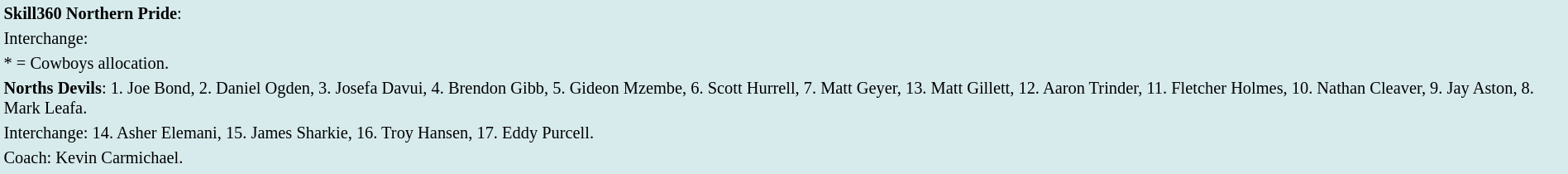<table style="background:#d7ebed; font-size:85%; width:100%;">
<tr>
<td><strong>Skill360 Northern Pride</strong>:             </td>
</tr>
<tr>
<td>Interchange:    </td>
</tr>
<tr>
<td>* = Cowboys allocation.</td>
</tr>
<tr>
<td><strong>Norths Devils</strong>: 1. Joe Bond, 2. Daniel Ogden, 3. Josefa Davui, 4. Brendon Gibb, 5. Gideon Mzembe, 6. Scott Hurrell, 7. Matt Geyer, 13. Matt Gillett, 12. Aaron Trinder, 11. Fletcher Holmes, 10. Nathan Cleaver, 9. Jay Aston, 8. Mark Leafa.</td>
</tr>
<tr>
<td>Interchange: 14. Asher Elemani, 15. James Sharkie, 16. Troy Hansen, 17. Eddy Purcell.</td>
</tr>
<tr>
<td>Coach: Kevin Carmichael.</td>
</tr>
<tr>
</tr>
</table>
